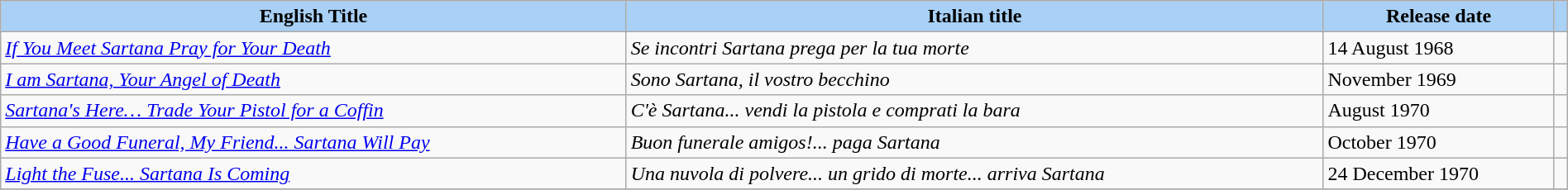<table class="wikitable" style="width: 100%;">
<tr>
<th style="background: #A9D0F5">English Title</th>
<th style="background: #A9D0F5">Italian title</th>
<th style="background: #A9D0F5">Release date</th>
<th style="background: #A9D0F5"></th>
</tr>
<tr>
<td><em><a href='#'>If You Meet Sartana Pray for Your Death</a></em></td>
<td><em>Se incontri Sartana prega per la tua morte</em></td>
<td>14 August 1968</td>
<td></td>
</tr>
<tr>
<td><em><a href='#'>I am Sartana, Your Angel of Death</a></em></td>
<td><em>Sono Sartana, il vostro becchino</em></td>
<td>November 1969</td>
<td></td>
</tr>
<tr>
<td><em><a href='#'>Sartana's Here… Trade Your Pistol for a Coffin</a></em></td>
<td><em>C'è Sartana... vendi la pistola e comprati la bara</em></td>
<td>August 1970</td>
<td></td>
</tr>
<tr>
<td><em><a href='#'>Have a Good Funeral, My Friend... Sartana Will Pay</a></em></td>
<td><em>Buon funerale amigos!... paga Sartana</em></td>
<td>October 1970</td>
<td></td>
</tr>
<tr>
<td><em><a href='#'>Light the Fuse... Sartana Is Coming</a></em></td>
<td><em>Una nuvola di polvere... un grido di morte... arriva Sartana</em></td>
<td>24 December 1970</td>
<td></td>
</tr>
<tr>
</tr>
</table>
